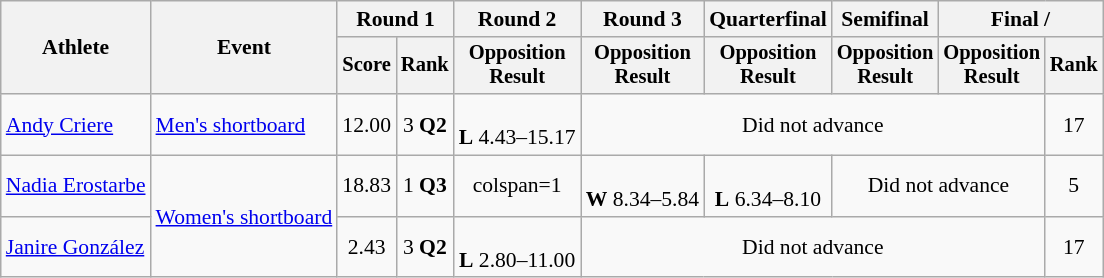<table class=wikitable style="font-size:90%">
<tr>
<th rowspan=2>Athlete</th>
<th rowspan=2>Event</th>
<th colspan=2>Round 1</th>
<th>Round 2</th>
<th>Round 3</th>
<th>Quarterfinal</th>
<th>Semifinal</th>
<th colspan=2>Final / </th>
</tr>
<tr style=font-size:95%>
<th>Score</th>
<th>Rank</th>
<th>Opposition<br>Result</th>
<th>Opposition<br>Result</th>
<th>Opposition<br>Result</th>
<th>Opposition<br>Result</th>
<th>Opposition<br>Result</th>
<th>Rank</th>
</tr>
<tr align=center>
<td align=left><a href='#'>Andy Criere</a></td>
<td align=left><a href='#'>Men's shortboard</a></td>
<td>12.00</td>
<td>3 <strong>Q2</strong></td>
<td><br><strong>L</strong> 4.43–15.17</td>
<td colspan=4>Did not advance</td>
<td>17</td>
</tr>
<tr align=center>
<td align=left><a href='#'>Nadia Erostarbe</a></td>
<td align=left rowspan=2><a href='#'>Women's shortboard</a></td>
<td>18.83</td>
<td>1 <strong>Q3</strong></td>
<td>colspan=1 </td>
<td><br><strong>W</strong> 8.34–5.84</td>
<td><br><strong>L</strong> 6.34–8.10</td>
<td colspan=2>Did not advance</td>
<td>5</td>
</tr>
<tr align=center>
<td align=left><a href='#'>Janire González</a></td>
<td>2.43</td>
<td>3 <strong>Q2</strong></td>
<td><br><strong>L</strong> 2.80–11.00</td>
<td colspan=4>Did not advance</td>
<td>17</td>
</tr>
</table>
